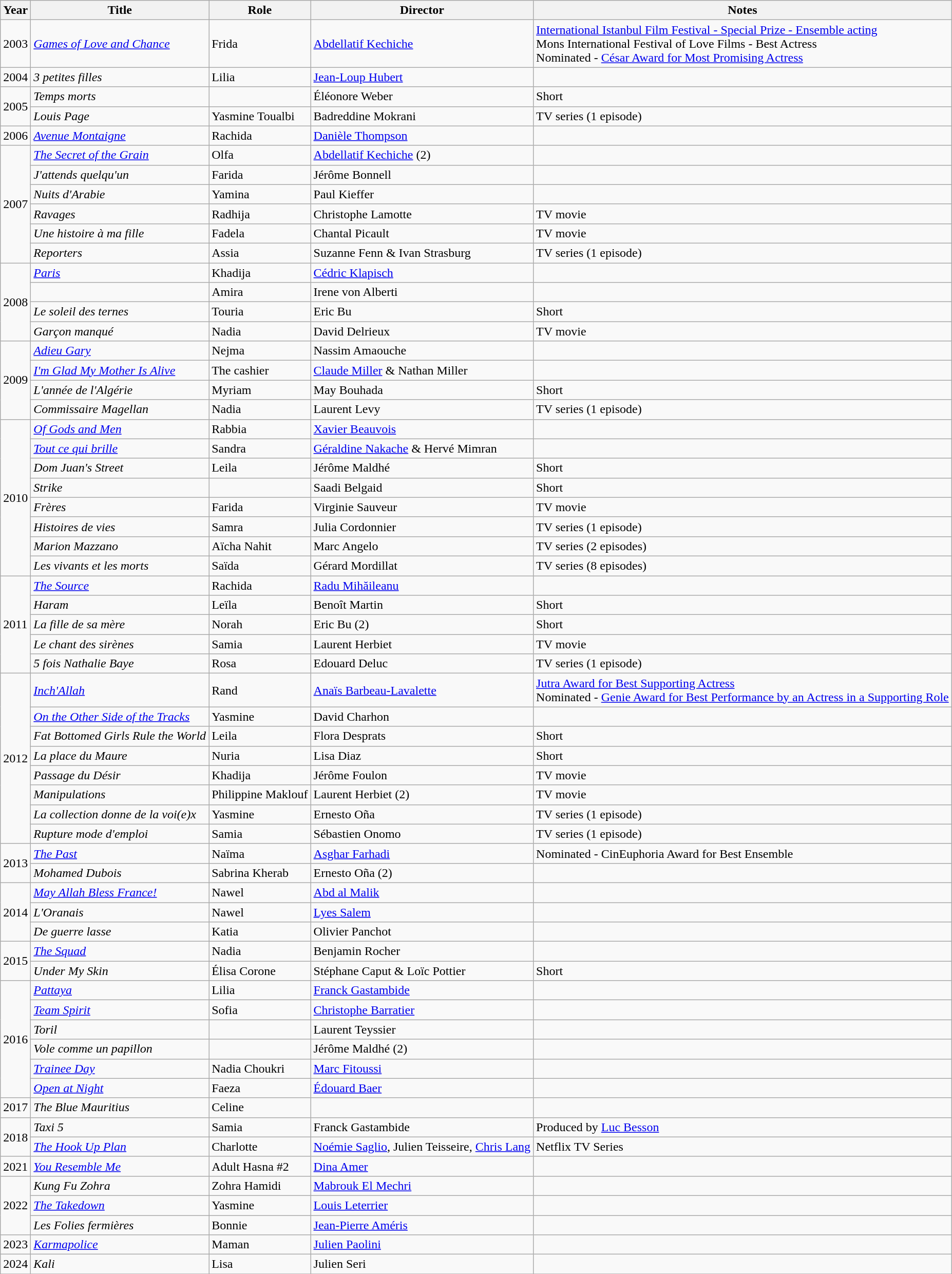<table class="wikitable sortable">
<tr>
<th>Year</th>
<th>Title</th>
<th>Role</th>
<th>Director</th>
<th class="unsortable">Notes</th>
</tr>
<tr>
<td rowspan=1>2003</td>
<td><em><a href='#'>Games of Love and Chance</a></em></td>
<td>Frida</td>
<td><a href='#'>Abdellatif Kechiche</a></td>
<td><a href='#'>International Istanbul Film Festival - Special Prize - Ensemble acting</a><br>Mons International Festival of Love Films - Best Actress<br>Nominated - <a href='#'>César Award for Most Promising Actress</a></td>
</tr>
<tr>
<td rowspan=1>2004</td>
<td><em>3 petites filles</em></td>
<td>Lilia</td>
<td><a href='#'>Jean-Loup Hubert</a></td>
<td></td>
</tr>
<tr>
<td rowspan=2>2005</td>
<td><em>Temps morts</em></td>
<td></td>
<td>Éléonore Weber</td>
<td>Short</td>
</tr>
<tr>
<td><em>Louis Page</em></td>
<td>Yasmine Toualbi</td>
<td>Badreddine Mokrani</td>
<td>TV series (1 episode)</td>
</tr>
<tr>
<td rowspan=1>2006</td>
<td><em><a href='#'>Avenue Montaigne</a></em></td>
<td>Rachida</td>
<td><a href='#'>Danièle Thompson</a></td>
<td></td>
</tr>
<tr>
<td rowspan=6>2007</td>
<td><em><a href='#'>The Secret of the Grain</a></em></td>
<td>Olfa</td>
<td><a href='#'>Abdellatif Kechiche</a> (2)</td>
<td></td>
</tr>
<tr>
<td><em>J'attends quelqu'un</em></td>
<td>Farida</td>
<td>Jérôme Bonnell</td>
<td></td>
</tr>
<tr>
<td><em>Nuits d'Arabie</em></td>
<td>Yamina</td>
<td>Paul Kieffer</td>
<td></td>
</tr>
<tr>
<td><em>Ravages</em></td>
<td>Radhija</td>
<td>Christophe Lamotte</td>
<td>TV movie</td>
</tr>
<tr>
<td><em>Une histoire à ma fille</em></td>
<td>Fadela</td>
<td>Chantal Picault</td>
<td>TV movie</td>
</tr>
<tr>
<td><em>Reporters</em></td>
<td>Assia</td>
<td>Suzanne Fenn & Ivan Strasburg</td>
<td>TV series (1 episode)</td>
</tr>
<tr>
<td rowspan=4>2008</td>
<td><em><a href='#'>Paris</a></em></td>
<td>Khadija</td>
<td><a href='#'>Cédric Klapisch</a></td>
<td></td>
</tr>
<tr>
<td><em></em></td>
<td>Amira</td>
<td>Irene von Alberti</td>
<td></td>
</tr>
<tr>
<td><em>Le soleil des ternes</em></td>
<td>Touria</td>
<td>Eric Bu</td>
<td>Short</td>
</tr>
<tr>
<td><em>Garçon manqué</em></td>
<td>Nadia</td>
<td>David Delrieux</td>
<td>TV movie</td>
</tr>
<tr>
<td rowspan=4>2009</td>
<td><em><a href='#'>Adieu Gary</a></em></td>
<td>Nejma</td>
<td>Nassim Amaouche</td>
<td></td>
</tr>
<tr>
<td><em><a href='#'>I'm Glad My Mother Is Alive</a></em></td>
<td>The cashier</td>
<td><a href='#'>Claude Miller</a> & Nathan Miller</td>
<td></td>
</tr>
<tr>
<td><em>L'année de l'Algérie</em></td>
<td>Myriam</td>
<td>May Bouhada</td>
<td>Short</td>
</tr>
<tr>
<td><em>Commissaire Magellan</em></td>
<td>Nadia</td>
<td>Laurent Levy</td>
<td>TV series (1 episode)</td>
</tr>
<tr>
<td rowspan=8>2010</td>
<td><em><a href='#'>Of Gods and Men</a></em></td>
<td>Rabbia</td>
<td><a href='#'>Xavier Beauvois</a></td>
<td></td>
</tr>
<tr>
<td><em><a href='#'>Tout ce qui brille</a></em></td>
<td>Sandra</td>
<td><a href='#'>Géraldine Nakache</a> & Hervé Mimran</td>
<td></td>
</tr>
<tr>
<td><em>Dom Juan's Street</em></td>
<td>Leila</td>
<td>Jérôme Maldhé</td>
<td>Short</td>
</tr>
<tr>
<td><em>Strike</em></td>
<td></td>
<td>Saadi Belgaid</td>
<td>Short</td>
</tr>
<tr>
<td><em>Frères</em></td>
<td>Farida</td>
<td>Virginie Sauveur</td>
<td>TV movie</td>
</tr>
<tr>
<td><em>Histoires de vies</em></td>
<td>Samra</td>
<td>Julia Cordonnier</td>
<td>TV series (1 episode)</td>
</tr>
<tr>
<td><em>Marion Mazzano</em></td>
<td>Aïcha Nahit</td>
<td>Marc Angelo</td>
<td>TV series (2 episodes)</td>
</tr>
<tr>
<td><em>Les vivants et les morts</em></td>
<td>Saïda</td>
<td>Gérard Mordillat</td>
<td>TV series (8 episodes)</td>
</tr>
<tr>
<td rowspan=5>2011</td>
<td><em><a href='#'>The Source</a></em></td>
<td>Rachida</td>
<td><a href='#'>Radu Mihăileanu</a></td>
<td></td>
</tr>
<tr>
<td><em>Haram</em></td>
<td>Leïla</td>
<td>Benoît Martin</td>
<td>Short</td>
</tr>
<tr>
<td><em>La fille de sa mère</em></td>
<td>Norah</td>
<td>Eric Bu (2)</td>
<td>Short</td>
</tr>
<tr>
<td><em>Le chant des sirènes</em></td>
<td>Samia</td>
<td>Laurent Herbiet</td>
<td>TV movie</td>
</tr>
<tr>
<td><em>5 fois Nathalie Baye</em></td>
<td>Rosa</td>
<td>Edouard Deluc</td>
<td>TV series (1 episode)</td>
</tr>
<tr>
<td rowspan=8>2012</td>
<td><em><a href='#'>Inch'Allah</a></em></td>
<td>Rand</td>
<td><a href='#'>Anaïs Barbeau-Lavalette</a></td>
<td><a href='#'>Jutra Award for Best Supporting Actress</a><br>Nominated - <a href='#'>Genie Award for Best Performance by an Actress in a Supporting Role</a></td>
</tr>
<tr>
<td><em><a href='#'>On the Other Side of the Tracks</a></em></td>
<td>Yasmine</td>
<td>David Charhon</td>
<td></td>
</tr>
<tr>
<td><em>Fat Bottomed Girls Rule the World</em></td>
<td>Leila</td>
<td>Flora Desprats</td>
<td>Short</td>
</tr>
<tr>
<td><em>La place du Maure</em></td>
<td>Nuria</td>
<td>Lisa Diaz</td>
<td>Short</td>
</tr>
<tr>
<td><em>Passage du Désir</em></td>
<td>Khadija</td>
<td>Jérôme Foulon</td>
<td>TV movie</td>
</tr>
<tr>
<td><em>Manipulations</em></td>
<td>Philippine Maklouf</td>
<td>Laurent Herbiet (2)</td>
<td>TV movie</td>
</tr>
<tr>
<td><em>La collection donne de la voi(e)x</em></td>
<td>Yasmine</td>
<td>Ernesto Oña</td>
<td>TV series (1 episode)</td>
</tr>
<tr>
<td><em>Rupture mode d'emploi</em></td>
<td>Samia</td>
<td>Sébastien Onomo</td>
<td>TV series (1 episode)</td>
</tr>
<tr>
<td rowspan=2>2013</td>
<td><em><a href='#'>The Past</a></em></td>
<td>Naïma</td>
<td><a href='#'>Asghar Farhadi</a></td>
<td>Nominated - CinEuphoria Award for Best Ensemble</td>
</tr>
<tr>
<td><em>Mohamed Dubois</em></td>
<td>Sabrina Kherab</td>
<td>Ernesto Oña (2)</td>
<td></td>
</tr>
<tr>
<td rowspan=3>2014</td>
<td><em><a href='#'>May Allah Bless France!</a></em></td>
<td>Nawel</td>
<td><a href='#'>Abd al Malik</a></td>
<td></td>
</tr>
<tr>
<td><em>L'Oranais</em></td>
<td>Nawel</td>
<td><a href='#'>Lyes Salem</a></td>
<td></td>
</tr>
<tr>
<td><em>De guerre lasse</em></td>
<td>Katia</td>
<td>Olivier Panchot</td>
<td></td>
</tr>
<tr>
<td rowspan=2>2015</td>
<td><em><a href='#'>The Squad</a></em></td>
<td>Nadia</td>
<td>Benjamin Rocher</td>
<td></td>
</tr>
<tr>
<td><em>Under My Skin</em></td>
<td>Élisa Corone</td>
<td>Stéphane Caput & Loïc Pottier</td>
<td>Short</td>
</tr>
<tr>
<td rowspan=6>2016</td>
<td><em><a href='#'>Pattaya</a></em></td>
<td>Lilia</td>
<td><a href='#'>Franck Gastambide</a></td>
<td></td>
</tr>
<tr>
<td><em><a href='#'>Team Spirit</a></em></td>
<td>Sofia</td>
<td><a href='#'>Christophe Barratier</a></td>
<td></td>
</tr>
<tr>
<td><em>Toril</em></td>
<td></td>
<td>Laurent Teyssier</td>
<td></td>
</tr>
<tr>
<td><em>Vole comme un papillon</em></td>
<td></td>
<td>Jérôme Maldhé (2)</td>
<td></td>
</tr>
<tr>
<td><em><a href='#'>Trainee Day</a></em></td>
<td>Nadia Choukri</td>
<td><a href='#'>Marc Fitoussi</a></td>
<td></td>
</tr>
<tr>
<td><em><a href='#'>Open at Night</a></em></td>
<td>Faeza</td>
<td><a href='#'>Édouard Baer</a></td>
<td></td>
</tr>
<tr>
<td rowspan=1>2017</td>
<td><em>The Blue Mauritius</em></td>
<td>Celine</td>
<td></td>
<td></td>
</tr>
<tr>
<td rowspan=2>2018</td>
<td><em>Taxi 5</em></td>
<td>Samia</td>
<td>Franck Gastambide</td>
<td>Produced by <a href='#'>Luc Besson</a></td>
</tr>
<tr>
<td><em><a href='#'>The Hook Up Plan</a></em></td>
<td>Charlotte</td>
<td><a href='#'>Noémie Saglio</a>, Julien Teisseire, <a href='#'>Chris Lang</a></td>
<td>Netflix TV Series</td>
</tr>
<tr>
<td>2021</td>
<td><em><a href='#'>You Resemble Me</a></em></td>
<td>Adult Hasna #2</td>
<td><a href='#'>Dina Amer</a></td>
<td></td>
</tr>
<tr>
<td rowspan="3">2022</td>
<td><em>Kung Fu Zohra</em></td>
<td>Zohra Hamidi</td>
<td><a href='#'>Mabrouk El Mechri</a></td>
<td></td>
</tr>
<tr>
<td><em><a href='#'>The Takedown</a></em></td>
<td>Yasmine</td>
<td><a href='#'>Louis Leterrier</a></td>
<td></td>
</tr>
<tr>
<td><em>Les Folies fermières</em></td>
<td>Bonnie</td>
<td><a href='#'>Jean-Pierre Améris</a></td>
<td></td>
</tr>
<tr>
<td>2023</td>
<td><em><a href='#'>Karmapolice</a></em></td>
<td>Maman</td>
<td><a href='#'>Julien Paolini</a></td>
<td></td>
</tr>
<tr>
<td>2024</td>
<td><em>Kali</em></td>
<td>Lisa</td>
<td>Julien Seri</td>
<td></td>
</tr>
<tr>
</tr>
</table>
